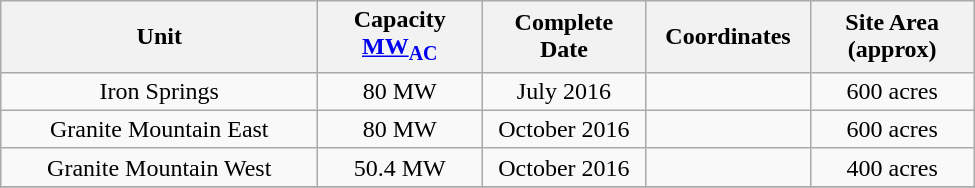<table class=wikitable style="text-align:center; width:650px;">
<tr>
<th style="width:200px;">Unit</th>
<th style="width:100px;">Capacity<br><a href='#'>MW<sub>AC</sub></a></th>
<th style="width:100px;">Complete<br>Date</th>
<th style="width:100px;">Coordinates</th>
<th style="width:100px;">Site Area<br>(approx)</th>
</tr>
<tr>
<td>Iron Springs</td>
<td>80 MW</td>
<td>July 2016</td>
<td></td>
<td>600 acres</td>
</tr>
<tr>
<td>Granite Mountain East</td>
<td>80 MW</td>
<td>October 2016</td>
<td></td>
<td>600 acres</td>
</tr>
<tr>
<td>Granite Mountain West</td>
<td>50.4 MW</td>
<td>October 2016</td>
<td></td>
<td>400 acres</td>
</tr>
<tr>
</tr>
</table>
